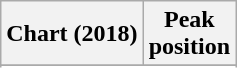<table class="wikitable sortable plainrowheaders" style="text-align:center">
<tr>
<th scope="col">Chart (2018)</th>
<th scope="col">Peak<br> position</th>
</tr>
<tr>
</tr>
<tr>
</tr>
<tr>
</tr>
</table>
